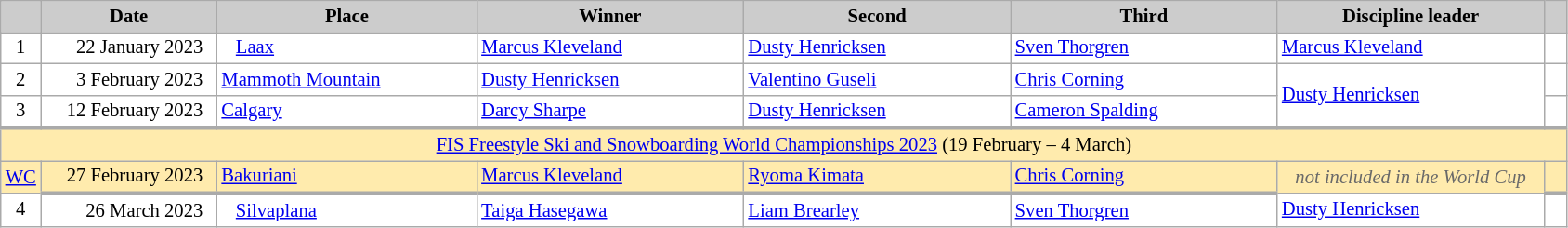<table class="wikitable plainrowheaders" style="background:#fff; font-size:86%; line-height:16px; border:grey solid 1px; border-collapse:collapse;">
<tr>
<th scope="col" style="background:#ccc; width=30 px;"></th>
<th scope="col" style="background:#ccc; width:120px;">Date</th>
<th scope="col" style="background:#ccc; width:180px;">Place</th>
<th scope="col" style="background:#ccc; width:185px;">Winner</th>
<th scope="col" style="background:#ccc; width:185px;">Second</th>
<th scope="col" style="background:#ccc; width:185px;">Third</th>
<th scope="col" style="background:#ccc; width:185px;">Discipline leader</th>
<th scope="col" style="background:#ccc; width:10px;"></th>
</tr>
<tr>
<td align="center">1</td>
<td align="right">22 January 2023  </td>
<td>   <a href='#'>Laax</a></td>
<td> <a href='#'>Marcus Kleveland</a></td>
<td> <a href='#'>Dusty Henricksen</a></td>
<td> <a href='#'>Sven Thorgren</a></td>
<td> <a href='#'>Marcus Kleveland</a></td>
<td></td>
</tr>
<tr>
<td align="center">2</td>
<td align="right">3 February 2023  </td>
<td> <a href='#'>Mammoth Mountain</a></td>
<td> <a href='#'>Dusty Henricksen</a></td>
<td> <a href='#'>Valentino Guseli</a></td>
<td> <a href='#'>Chris Corning</a></td>
<td rowspan="2"> <a href='#'>Dusty Henricksen</a></td>
<td></td>
</tr>
<tr>
<td align="center">3</td>
<td align="right">12 February 2023  </td>
<td> <a href='#'>Calgary</a></td>
<td> <a href='#'>Darcy Sharpe</a></td>
<td> <a href='#'>Dusty Henricksen</a></td>
<td> <a href='#'>Cameron Spalding</a></td>
<td></td>
</tr>
<tr style="background:#FFEBAD">
<td align=center style="border-top-width:3px" colspan=11><a href='#'>FIS Freestyle Ski and Snowboarding World Championships 2023</a> (19 February – 4 March)</td>
</tr>
<tr style="background:#FFEBAD">
<td align="center" style=color:#696969 style="border-bottom-width:3px"><a href='#'>WC</a></td>
<td style="border-bottom-width:3px" align="right">27 February 2023  </td>
<td style="border-bottom-width:3px"> <a href='#'>Bakuriani</a></td>
<td style="border-bottom-width:3px"> <a href='#'>Marcus Kleveland</a></td>
<td style="border-bottom-width:3px"> <a href='#'>Ryoma Kimata</a></td>
<td style="border-bottom-width:3px"> <a href='#'>Chris Corning</a></td>
<td align="center" style=color:#696969 style="border-bottom-width:3px"><em>not included in the World Cup</em></td>
<td style="border-bottom-width:3px"></td>
</tr>
<tr>
<td align="center">4</td>
<td align="right">26 March 2023  </td>
<td>   <a href='#'>Silvaplana</a></td>
<td> <a href='#'>Taiga Hasegawa</a></td>
<td> <a href='#'>Liam Brearley</a></td>
<td> <a href='#'>Sven Thorgren</a></td>
<td> <a href='#'>Dusty Henricksen</a></td>
<td></td>
</tr>
</table>
